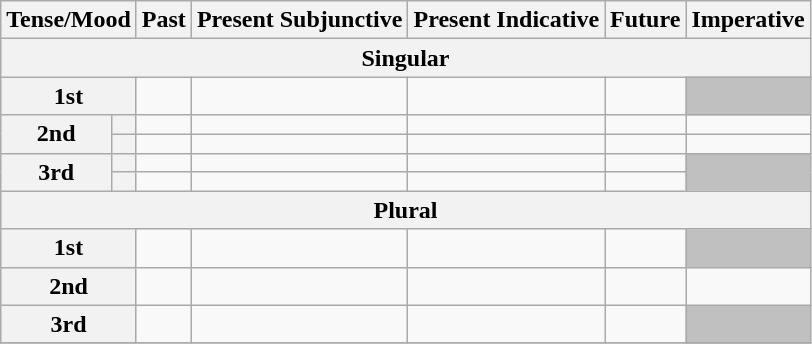<table class="wikitable" style="text-align:center">
<tr>
<th colspan=2>Tense/Mood</th>
<th>Past</th>
<th>Present Subjunctive</th>
<th>Present Indicative</th>
<th>Future</th>
<th>Imperative</th>
</tr>
<tr>
<th width="100%" colspan="7">Singular</th>
</tr>
<tr>
<th colspan=2>1st</th>
<td> </td>
<td> </td>
<td> </td>
<td> </td>
<td style=background:silver></td>
</tr>
<tr>
<th rowspan=2>2nd</th>
<th></th>
<td> </td>
<td> </td>
<td> </td>
<td> </td>
<td> </td>
</tr>
<tr>
<th></th>
<td> </td>
<td> </td>
<td> </td>
<td> </td>
<td> </td>
</tr>
<tr>
<th rowspan=2>3rd</th>
<th></th>
<td> </td>
<td> </td>
<td> </td>
<td> </td>
<td rowspan=2 style=background:silver></td>
</tr>
<tr>
<th></th>
<td> </td>
<td> </td>
<td> </td>
<td> </td>
</tr>
<tr>
<th width="100%" colspan="7">Plural</th>
</tr>
<tr>
<th colspan=2>1st</th>
<td> </td>
<td> </td>
<td> </td>
<td> </td>
<td style=background:silver></td>
</tr>
<tr>
<th colspan=2>2nd</th>
<td> </td>
<td> </td>
<td> </td>
<td> </td>
<td> </td>
</tr>
<tr>
<th colspan=2>3rd</th>
<td> </td>
<td> </td>
<td> </td>
<td> </td>
<td style=background:silver></td>
</tr>
<tr>
</tr>
</table>
